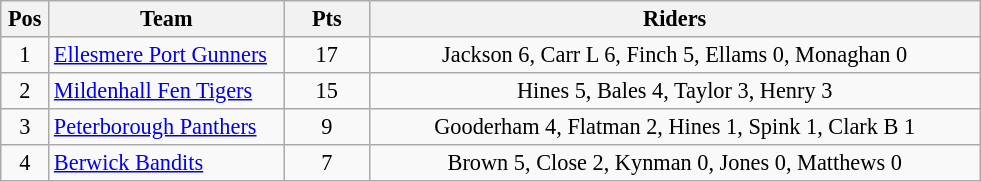<table class=wikitable style="font-size:93%;">
<tr>
<th width=25px>Pos</th>
<th width=150px>Team</th>
<th width=50px>Pts</th>
<th width=400px>Riders</th>
</tr>
<tr align=center>
<td>1</td>
<td align=left><a href='#'>Ellesmere Port Gunners</a></td>
<td>17</td>
<td>Jackson 6, Carr L 6, Finch 5, Ellams 0, Monaghan 0</td>
</tr>
<tr align=center>
<td>2</td>
<td align=left><a href='#'>Mildenhall Fen Tigers</a></td>
<td>15</td>
<td>Hines 5, Bales 4, Taylor 3, Henry 3</td>
</tr>
<tr align=center>
<td>3</td>
<td align=left><a href='#'>Peterborough Panthers</a></td>
<td>9</td>
<td>Gooderham 4, Flatman 2, Hines 1, Spink 1, Clark B 1</td>
</tr>
<tr align=center>
<td>4</td>
<td align=left><a href='#'>Berwick Bandits</a></td>
<td>7</td>
<td>Brown 5, Close 2, Kynman 0, Jones 0, Matthews 0</td>
</tr>
</table>
